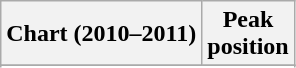<table class="wikitable sortable">
<tr>
<th>Chart (2010–2011)</th>
<th>Peak<br>position</th>
</tr>
<tr>
</tr>
<tr>
</tr>
</table>
